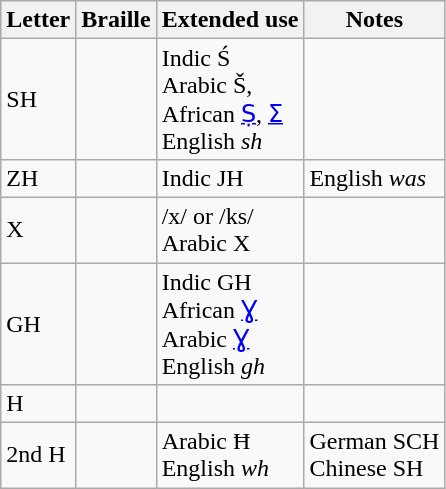<table class="wikitable">
<tr>
<th>Letter</th>
<th>Braille</th>
<th>Extended use</th>
<th>Notes</th>
</tr>
<tr>
<td>SH</td>
<td></td>
<td>Indic Ś<br>Arabic Š,<br>African <a href='#'>Ṣ</a>, <a href='#'>Ʃ</a><br>English <em>sh</em></td>
<td></td>
</tr>
<tr>
<td>ZH</td>
<td></td>
<td>Indic JH</td>
<td>English <em>was</em></td>
</tr>
<tr>
<td>X</td>
<td></td>
<td>/x/ or /ks/<br>Arabic X</td>
<td></td>
</tr>
<tr>
<td>GH</td>
<td></td>
<td>Indic GH<br>African <a href='#'>Ɣ</a><br>Arabic <a href='#'>Ɣ</a><br>English <em>gh</em></td>
<td></td>
</tr>
<tr>
<td>H</td>
<td></td>
<td></td>
<td></td>
</tr>
<tr>
<td>2nd H</td>
<td></td>
<td>Arabic Ħ<br>English <em>wh</em></td>
<td>German SCH<br>Chinese SH</td>
</tr>
</table>
